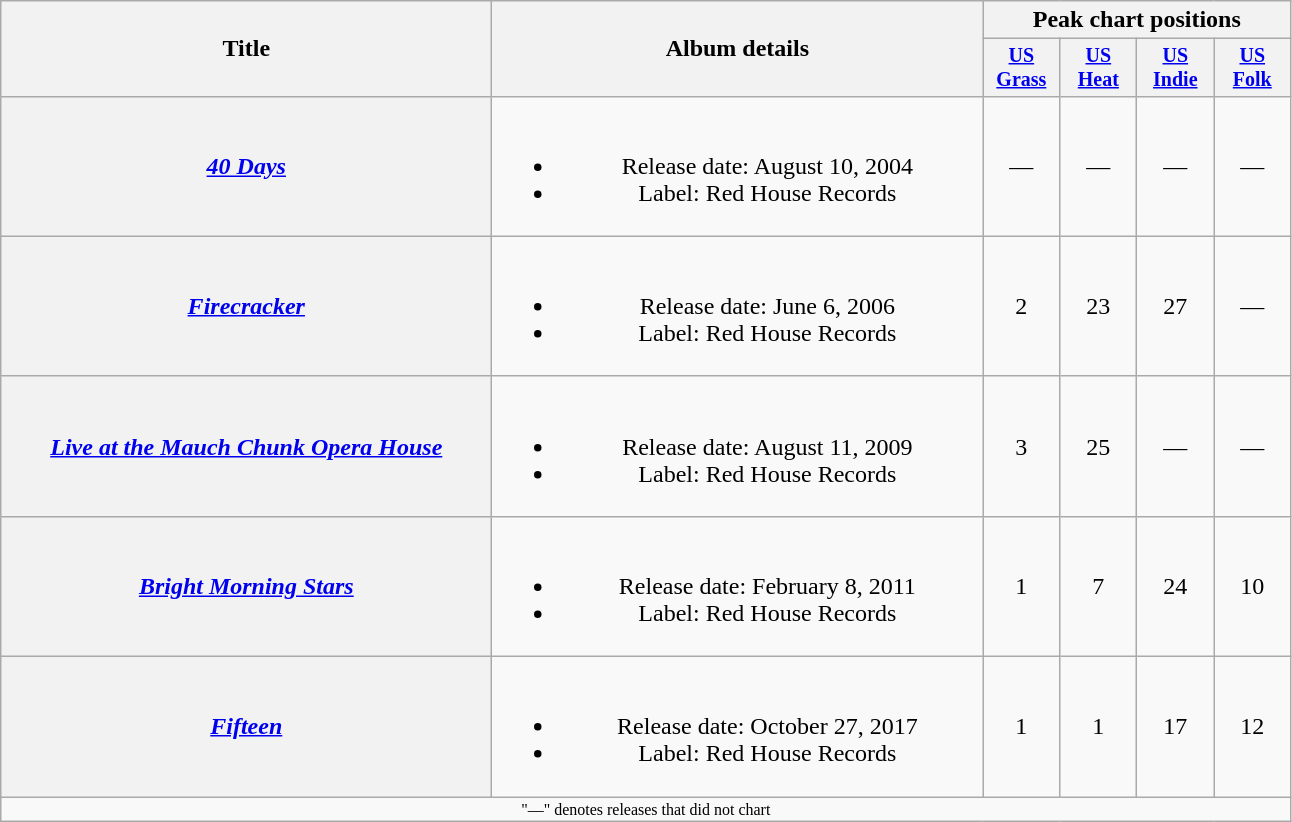<table class="wikitable plainrowheaders" style="text-align:center;">
<tr>
<th rowspan="2" style="width:20em;">Title</th>
<th rowspan="2" style="width:20em;">Album details</th>
<th colspan="4">Peak chart positions</th>
</tr>
<tr style="font-size:smaller;">
<th style="width:45px;"><a href='#'>US Grass</a></th>
<th style="width:45px;"><a href='#'>US Heat</a></th>
<th style="width:45px;"><a href='#'>US Indie</a></th>
<th style="width:45px;"><a href='#'>US Folk</a></th>
</tr>
<tr>
<th scope="row"><em><a href='#'>40 Days</a></em></th>
<td><br><ul><li>Release date: August 10, 2004</li><li>Label: Red House Records</li></ul></td>
<td>—</td>
<td>—</td>
<td>—</td>
<td>—</td>
</tr>
<tr>
<th scope="row"><em><a href='#'>Firecracker</a></em></th>
<td><br><ul><li>Release date: June 6, 2006</li><li>Label: Red House Records</li></ul></td>
<td>2</td>
<td>23</td>
<td>27</td>
<td>—</td>
</tr>
<tr>
<th scope="row"><em><a href='#'>Live at the Mauch Chunk Opera House</a></em></th>
<td><br><ul><li>Release date: August 11, 2009</li><li>Label: Red House Records</li></ul></td>
<td>3</td>
<td>25</td>
<td>—</td>
<td>—</td>
</tr>
<tr>
<th scope="row"><em><a href='#'>Bright Morning Stars</a></em></th>
<td><br><ul><li>Release date: February 8, 2011</li><li>Label: Red House Records</li></ul></td>
<td>1</td>
<td>7</td>
<td>24</td>
<td>10</td>
</tr>
<tr>
<th scope="row"><em><a href='#'>Fifteen</a></em></th>
<td><br><ul><li>Release date: October 27, 2017</li><li>Label: Red House Records</li></ul></td>
<td>1</td>
<td>1</td>
<td>17</td>
<td>12</td>
</tr>
<tr>
<td colspan="6" style="font-size:8pt">"—" denotes releases that did not chart</td>
</tr>
</table>
